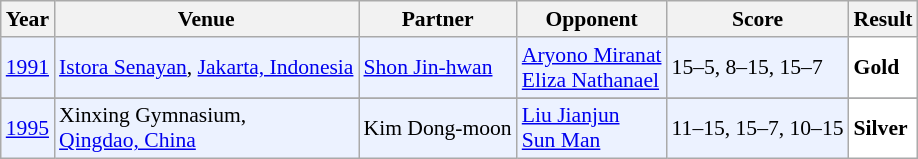<table class="sortable wikitable" style="font-size: 90%;">
<tr>
<th>Year</th>
<th>Venue</th>
<th>Partner</th>
<th>Opponent</th>
<th>Score</th>
<th>Result</th>
</tr>
<tr style="background:#ECF2FF">
<td align="center"><a href='#'>1991</a></td>
<td align="left"><a href='#'>Istora Senayan</a>, <a href='#'>Jakarta, Indonesia</a></td>
<td align="left"> <a href='#'>Shon Jin-hwan</a></td>
<td align="left"> <a href='#'>Aryono Miranat</a> <br>  <a href='#'>Eliza Nathanael</a></td>
<td align="left">15–5, 8–15, 15–7</td>
<td style="text-align:left; background:white"> <strong>Gold</strong></td>
</tr>
<tr>
</tr>
<tr style="background:#ECF2FF">
<td align="center"><a href='#'>1995</a></td>
<td align="left">Xinxing Gymnasium, <br><a href='#'>Qingdao, China</a></td>
<td align="left"> Kim Dong-moon</td>
<td align="left"> <a href='#'>Liu Jianjun</a> <br>  <a href='#'>Sun Man</a></td>
<td align="left">11–15, 15–7, 10–15</td>
<td style="text-align:left; background:white"> <strong>Silver</strong></td>
</tr>
</table>
